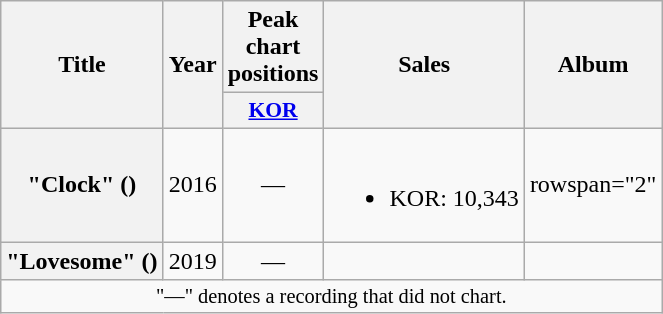<table class="wikitable plainrowheaders" style="text-align:center">
<tr>
<th scope="col" rowspan="2">Title</th>
<th scope="col" rowspan="2">Year</th>
<th scope="col">Peak chart positions</th>
<th scope="col" rowspan="2">Sales</th>
<th scope="col" rowspan="2">Album</th>
</tr>
<tr>
<th scope="col" style="width:3em;font-size:90%"><a href='#'>KOR</a></th>
</tr>
<tr>
<th scope="row">"Clock" ()<br></th>
<td>2016</td>
<td>—</td>
<td><br><ul><li>KOR: 10,343</li></ul></td>
<td>rowspan="2" </td>
</tr>
<tr>
<th scope="row">"Lovesome" ()<br></th>
<td>2019</td>
<td>—</td>
<td></td>
</tr>
<tr>
<td colspan="5" style="font-size:85%">"—" denotes a recording that did not chart.</td>
</tr>
</table>
